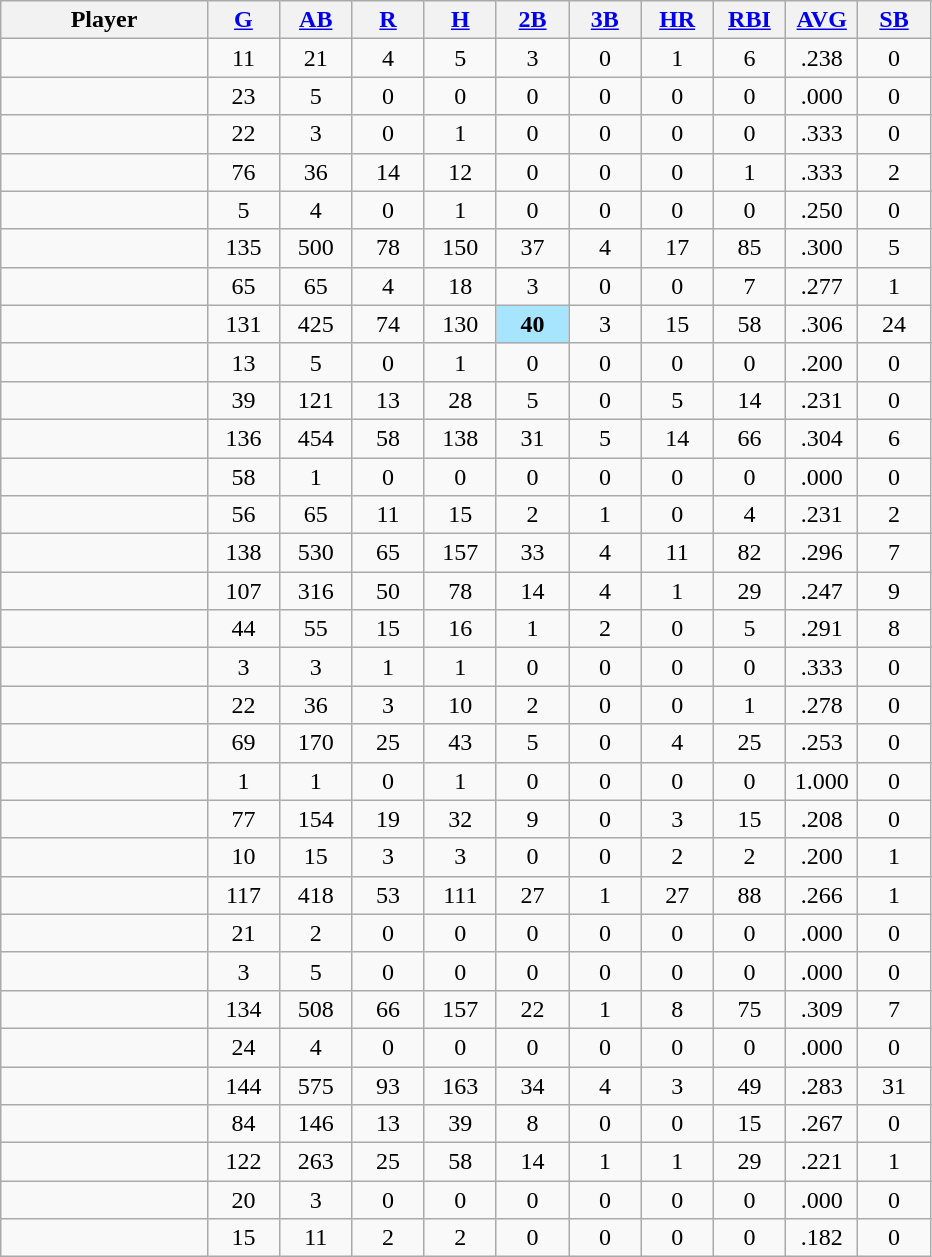<table class="wikitable sortable" style="text-align:center;">
<tr>
<th bgcolor="#DDDDFF" width="20%">Player</th>
<th bgcolor="#DDDDFF" width="7%"><a href='#'>G</a></th>
<th bgcolor="#DDDDFF" width="7%"><a href='#'>AB</a></th>
<th bgcolor="#DDDDFF" width="7%"><a href='#'>R</a></th>
<th bgcolor="#DDDDFF" width="7%"><a href='#'>H</a></th>
<th bgcolor="#DDDDFF" width="7%"><a href='#'>2B</a></th>
<th bgcolor="#DDDDFF" width="7%"><a href='#'>3B</a></th>
<th bgcolor="#DDDDFF" width="7%"><a href='#'>HR</a></th>
<th bgcolor="#DDDDFF" width="7%"><a href='#'>RBI</a></th>
<th bgcolor="#DDDDFF" width="7%"><a href='#'>AVG</a></th>
<th bgcolor="#DDDDFF" width="7%"><a href='#'>SB</a></th>
</tr>
<tr>
<td></td>
<td>11</td>
<td>21</td>
<td>4</td>
<td>5</td>
<td>3</td>
<td>0</td>
<td>1</td>
<td>6</td>
<td>.238</td>
<td>0</td>
</tr>
<tr>
<td></td>
<td>23</td>
<td>5</td>
<td>0</td>
<td>0</td>
<td>0</td>
<td>0</td>
<td>0</td>
<td>0</td>
<td>.000</td>
<td>0</td>
</tr>
<tr>
<td></td>
<td>22</td>
<td>3</td>
<td>0</td>
<td>1</td>
<td>0</td>
<td>0</td>
<td>0</td>
<td>0</td>
<td>.333</td>
<td>0</td>
</tr>
<tr>
<td></td>
<td>76</td>
<td>36</td>
<td>14</td>
<td>12</td>
<td>0</td>
<td>0</td>
<td>0</td>
<td>1</td>
<td>.333</td>
<td>2</td>
</tr>
<tr>
<td></td>
<td>5</td>
<td>4</td>
<td>0</td>
<td>1</td>
<td>0</td>
<td>0</td>
<td>0</td>
<td>0</td>
<td>.250</td>
<td>0</td>
</tr>
<tr>
<td></td>
<td>135</td>
<td>500</td>
<td>78</td>
<td>150</td>
<td>37</td>
<td>4</td>
<td>17</td>
<td>85</td>
<td>.300</td>
<td>5</td>
</tr>
<tr>
<td></td>
<td>65</td>
<td>65</td>
<td>4</td>
<td>18</td>
<td>3</td>
<td>0</td>
<td>0</td>
<td>7</td>
<td>.277</td>
<td>1</td>
</tr>
<tr>
<td></td>
<td>131</td>
<td>425</td>
<td>74</td>
<td>130</td>
<td bgcolor="#a7e5ff"><strong>40</strong></td>
<td>3</td>
<td>15</td>
<td>58</td>
<td>.306</td>
<td>24</td>
</tr>
<tr>
<td></td>
<td>13</td>
<td>5</td>
<td>0</td>
<td>1</td>
<td>0</td>
<td>0</td>
<td>0</td>
<td>0</td>
<td>.200</td>
<td>0</td>
</tr>
<tr>
<td></td>
<td>39</td>
<td>121</td>
<td>13</td>
<td>28</td>
<td>5</td>
<td>0</td>
<td>5</td>
<td>14</td>
<td>.231</td>
<td>0</td>
</tr>
<tr>
<td></td>
<td>136</td>
<td>454</td>
<td>58</td>
<td>138</td>
<td>31</td>
<td>5</td>
<td>14</td>
<td>66</td>
<td>.304</td>
<td>6</td>
</tr>
<tr>
<td></td>
<td>58</td>
<td>1</td>
<td>0</td>
<td>0</td>
<td>0</td>
<td>0</td>
<td>0</td>
<td>0</td>
<td>.000</td>
<td>0</td>
</tr>
<tr>
<td></td>
<td>56</td>
<td>65</td>
<td>11</td>
<td>15</td>
<td>2</td>
<td>1</td>
<td>0</td>
<td>4</td>
<td>.231</td>
<td>2</td>
</tr>
<tr>
<td></td>
<td>138</td>
<td>530</td>
<td>65</td>
<td>157</td>
<td>33</td>
<td>4</td>
<td>11</td>
<td>82</td>
<td>.296</td>
<td>7</td>
</tr>
<tr>
<td></td>
<td>107</td>
<td>316</td>
<td>50</td>
<td>78</td>
<td>14</td>
<td>4</td>
<td>1</td>
<td>29</td>
<td>.247</td>
<td>9</td>
</tr>
<tr>
<td></td>
<td>44</td>
<td>55</td>
<td>15</td>
<td>16</td>
<td>1</td>
<td>2</td>
<td>0</td>
<td>5</td>
<td>.291</td>
<td>8</td>
</tr>
<tr>
<td></td>
<td>3</td>
<td>3</td>
<td>1</td>
<td>1</td>
<td>0</td>
<td>0</td>
<td>0</td>
<td>0</td>
<td>.333</td>
<td>0</td>
</tr>
<tr>
<td></td>
<td>22</td>
<td>36</td>
<td>3</td>
<td>10</td>
<td>2</td>
<td>0</td>
<td>0</td>
<td>1</td>
<td>.278</td>
<td>0</td>
</tr>
<tr>
<td></td>
<td>69</td>
<td>170</td>
<td>25</td>
<td>43</td>
<td>5</td>
<td>0</td>
<td>4</td>
<td>25</td>
<td>.253</td>
<td>0</td>
</tr>
<tr>
<td></td>
<td>1</td>
<td>1</td>
<td>0</td>
<td>1</td>
<td>0</td>
<td>0</td>
<td>0</td>
<td>0</td>
<td>1.000</td>
<td>0</td>
</tr>
<tr>
<td></td>
<td>77</td>
<td>154</td>
<td>19</td>
<td>32</td>
<td>9</td>
<td>0</td>
<td>3</td>
<td>15</td>
<td>.208</td>
<td>0</td>
</tr>
<tr>
<td></td>
<td>10</td>
<td>15</td>
<td>3</td>
<td>3</td>
<td>0</td>
<td>0</td>
<td>2</td>
<td>2</td>
<td>.200</td>
<td>1</td>
</tr>
<tr>
<td></td>
<td>117</td>
<td>418</td>
<td>53</td>
<td>111</td>
<td>27</td>
<td>1</td>
<td>27</td>
<td>88</td>
<td>.266</td>
<td>1</td>
</tr>
<tr>
<td></td>
<td>21</td>
<td>2</td>
<td>0</td>
<td>0</td>
<td>0</td>
<td>0</td>
<td>0</td>
<td>0</td>
<td>.000</td>
<td>0</td>
</tr>
<tr>
<td></td>
<td>3</td>
<td>5</td>
<td>0</td>
<td>0</td>
<td>0</td>
<td>0</td>
<td>0</td>
<td>0</td>
<td>.000</td>
<td>0</td>
</tr>
<tr>
<td></td>
<td>134</td>
<td>508</td>
<td>66</td>
<td>157</td>
<td>22</td>
<td>1</td>
<td>8</td>
<td>75</td>
<td>.309</td>
<td>7</td>
</tr>
<tr>
<td></td>
<td>24</td>
<td>4</td>
<td>0</td>
<td>0</td>
<td>0</td>
<td>0</td>
<td>0</td>
<td>0</td>
<td>.000</td>
<td>0</td>
</tr>
<tr>
<td></td>
<td>144</td>
<td>575</td>
<td>93</td>
<td>163</td>
<td>34</td>
<td>4</td>
<td>3</td>
<td>49</td>
<td>.283</td>
<td>31</td>
</tr>
<tr>
<td></td>
<td>84</td>
<td>146</td>
<td>13</td>
<td>39</td>
<td>8</td>
<td>0</td>
<td>0</td>
<td>15</td>
<td>.267</td>
<td>0</td>
</tr>
<tr>
<td></td>
<td>122</td>
<td>263</td>
<td>25</td>
<td>58</td>
<td>14</td>
<td>1</td>
<td>1</td>
<td>29</td>
<td>.221</td>
<td>1</td>
</tr>
<tr>
<td></td>
<td>20</td>
<td>3</td>
<td>0</td>
<td>0</td>
<td>0</td>
<td>0</td>
<td>0</td>
<td>0</td>
<td>.000</td>
<td>0</td>
</tr>
<tr>
<td></td>
<td>15</td>
<td>11</td>
<td>2</td>
<td>2</td>
<td>0</td>
<td>0</td>
<td>0</td>
<td>0</td>
<td>.182</td>
<td>0</td>
</tr>
</table>
